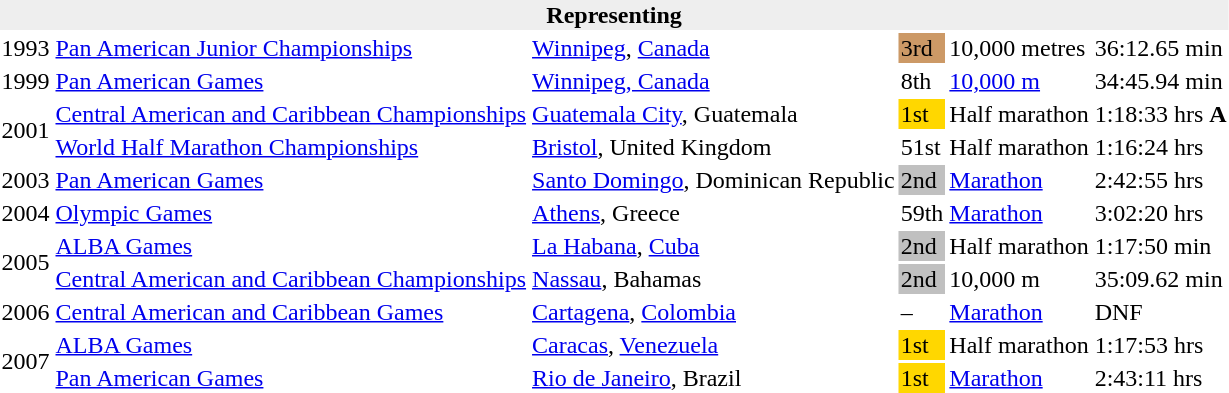<table>
<tr>
<th bgcolor="#eeeeee" colspan="6">Representing </th>
</tr>
<tr>
<td>1993</td>
<td><a href='#'>Pan American Junior Championships</a></td>
<td><a href='#'>Winnipeg</a>, <a href='#'>Canada</a></td>
<td bgcolor=cc9966>3rd</td>
<td>10,000 metres</td>
<td>36:12.65 min</td>
</tr>
<tr>
<td>1999</td>
<td><a href='#'>Pan American Games</a></td>
<td><a href='#'>Winnipeg, Canada</a></td>
<td>8th</td>
<td><a href='#'>10,000 m</a></td>
<td>34:45.94 min</td>
</tr>
<tr>
<td rowspan=2>2001</td>
<td><a href='#'>Central American and Caribbean Championships</a></td>
<td><a href='#'>Guatemala City</a>, Guatemala</td>
<td bgcolor=gold>1st</td>
<td>Half marathon</td>
<td>1:18:33 hrs <strong>A</strong></td>
</tr>
<tr>
<td><a href='#'>World Half Marathon Championships</a></td>
<td><a href='#'>Bristol</a>, United Kingdom</td>
<td>51st</td>
<td>Half marathon</td>
<td>1:16:24 hrs</td>
</tr>
<tr>
<td>2003</td>
<td><a href='#'>Pan American Games</a></td>
<td><a href='#'>Santo Domingo</a>, Dominican Republic</td>
<td bgcolor=silver>2nd</td>
<td><a href='#'>Marathon</a></td>
<td>2:42:55 hrs</td>
</tr>
<tr>
<td>2004</td>
<td><a href='#'>Olympic Games</a></td>
<td><a href='#'>Athens</a>, Greece</td>
<td>59th</td>
<td><a href='#'>Marathon</a></td>
<td>3:02:20 hrs</td>
</tr>
<tr>
<td rowspan=2>2005</td>
<td><a href='#'>ALBA Games</a></td>
<td><a href='#'>La Habana</a>, <a href='#'>Cuba</a></td>
<td bgcolor=silver>2nd</td>
<td>Half marathon</td>
<td>1:17:50 min</td>
</tr>
<tr>
<td><a href='#'>Central American and Caribbean Championships</a></td>
<td><a href='#'>Nassau</a>, Bahamas</td>
<td bgcolor=silver>2nd</td>
<td>10,000 m</td>
<td>35:09.62 min</td>
</tr>
<tr>
<td>2006</td>
<td><a href='#'>Central American and Caribbean Games</a></td>
<td><a href='#'>Cartagena</a>, <a href='#'>Colombia</a></td>
<td>–</td>
<td><a href='#'>Marathon</a></td>
<td>DNF</td>
</tr>
<tr>
<td rowspan=2>2007</td>
<td><a href='#'>ALBA Games</a></td>
<td><a href='#'>Caracas</a>, <a href='#'>Venezuela</a></td>
<td bgcolor=gold>1st</td>
<td>Half marathon</td>
<td>1:17:53 hrs</td>
</tr>
<tr>
<td><a href='#'>Pan American Games</a></td>
<td><a href='#'>Rio de Janeiro</a>, Brazil</td>
<td bgcolor=gold>1st</td>
<td><a href='#'>Marathon</a></td>
<td>2:43:11 hrs</td>
</tr>
</table>
